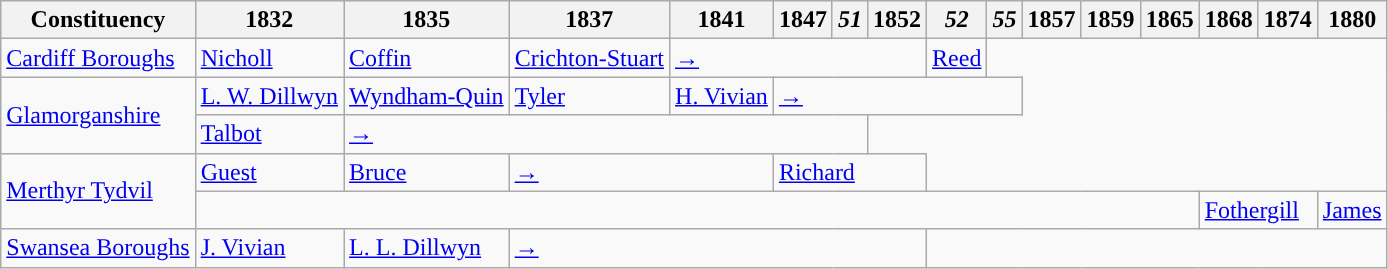<table class="wikitable">
<tr>
<th>Constituency</th>
<th>1832</th>
<th>1835</th>
<th>1837</th>
<th>1841</th>
<th>1847</th>
<th><em>51</em></th>
<th>1852</th>
<th><em>52</em></th>
<th><em>55</em></th>
<th>1857</th>
<th>1859</th>
<th>1865</th>
<th>1868</th>
<th>1874</th>
<th>1880</th>
</tr>
<tr>
<td><a href='#'>Cardiff Boroughs</a></td>
<td><a href='#'>Nicholl</a></td>
<td><a href='#'>Coffin</a></td>
<td><a href='#'>Crichton-Stuart</a></td>
<td colspan="4"><a href='#'>→</a></td>
<td><a href='#'>Reed</a></td>
</tr>
<tr>
<td rowspan="2"><a href='#'>Glamorganshire</a></td>
<td><a href='#'>L. W. Dillwyn</a></td>
<td><a href='#'>Wyndham-Quin</a></td>
<td><a href='#'>Tyler</a></td>
<td><a href='#'>H. Vivian</a></td>
<td colspan="5"><a href='#'>→</a></td>
</tr>
<tr>
<td><a href='#'>Talbot</a></td>
<td colspan="5"><a href='#'>→</a></td>
</tr>
<tr>
<td rowspan="2"><a href='#'>Merthyr Tydvil</a></td>
<td><a href='#'>Guest</a></td>
<td><a href='#'>Bruce</a></td>
<td colspan="2"><a href='#'>→</a></td>
<td colspan="3"><a href='#'>Richard</a></td>
</tr>
<tr>
<td colspan="12"></td>
<td colspan="2"><a href='#'>Fothergill</a></td>
<td><a href='#'>James</a></td>
</tr>
<tr>
<td><a href='#'>Swansea Boroughs</a></td>
<td><a href='#'>J. Vivian</a></td>
<td><a href='#'>L. L. Dillwyn</a></td>
<td colspan="5"><a href='#'>→</a></td>
</tr>
</table>
